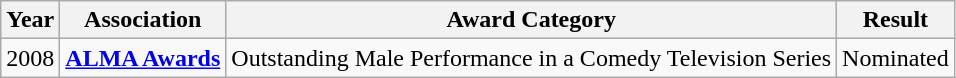<table class="wikitable" style="text-align: center">
<tr>
<th><strong>Year</strong></th>
<th><strong>Association</strong></th>
<th><strong>Award Category</strong></th>
<th><strong>Result</strong></th>
</tr>
<tr>
<td>2008</td>
<td><strong><a href='#'>ALMA Awards</a></strong></td>
<td>Outstanding Male Performance in a Comedy Television Series</td>
<td>Nominated</td>
</tr>
</table>
